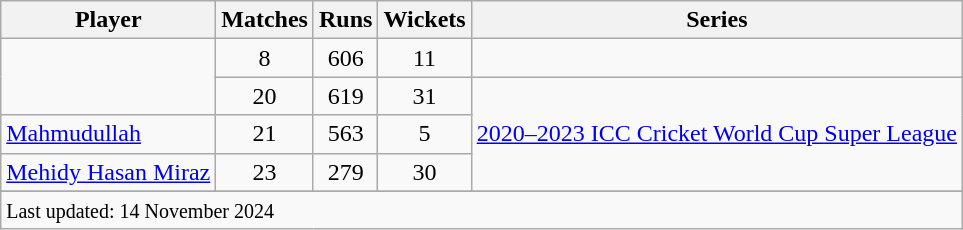<table class="wikitable plainrowheaders sortable">
<tr>
<th scope=col>Player</th>
<th scope=col>Matches</th>
<th scope=col>Runs</th>
<th scope=col>Wickets</th>
<th scope=col>Series</th>
</tr>
<tr>
<td rowspan="2"></td>
<td align=center>8</td>
<td align=center>606</td>
<td align=center>11</td>
<td></td>
</tr>
<tr>
<td align="center">20</td>
<td align="center">619</td>
<td align="center">31</td>
<td rowspan="3"><a href='#'>2020–2023 ICC Cricket World Cup Super League</a></td>
</tr>
<tr>
<td><a href='#'>Mahmudullah</a></td>
<td align="center">21</td>
<td align="center">563</td>
<td align="center">5</td>
</tr>
<tr>
<td><a href='#'>Mehidy Hasan Miraz</a></td>
<td align="center">23</td>
<td align="center">279</td>
<td align="center">30</td>
</tr>
<tr>
</tr>
<tr class=sortbottom>
<td colspan=5><small>Last updated: 14 November 2024</small></td>
</tr>
</table>
